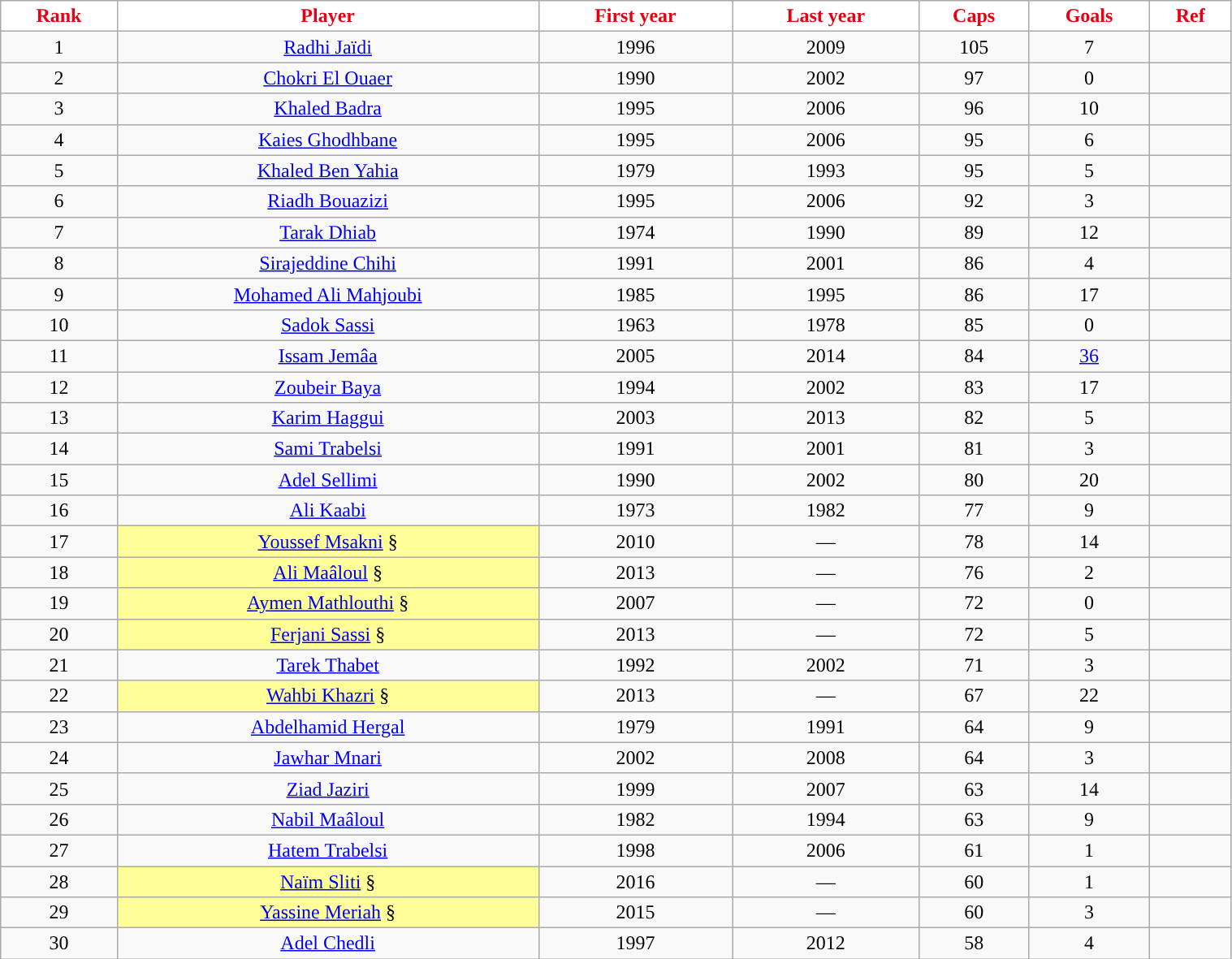<table class="wikitable" style="text-align: center; width:80%">
<tr>
<th style="background:#FFFFFF; color:#E70013; ">Rank</th>
<th style="background:#FFFFFF; color:#E70013; ">Player</th>
<th style="background:#FFFFFF; color:#E70013; ">First year</th>
<th style="background:#FFFFFF; color:#E70013; ">Last year</th>
<th style="background:#FFFFFF; color:#E70013; ">Caps</th>
<th style="background:#FFFFFF; color:#E70013; ">Goals</th>
<th style="background:#FFFFFF; color:#E70013; ">Ref</th>
</tr>
<tr>
<td>1</td>
<td><a href='#'>Radhi Jaïdi</a></td>
<td>1996</td>
<td>2009</td>
<td>105</td>
<td>7</td>
<td></td>
</tr>
<tr>
<td>2</td>
<td><a href='#'>Chokri El Ouaer</a></td>
<td>1990</td>
<td>2002</td>
<td>97</td>
<td>0</td>
<td></td>
</tr>
<tr>
<td>3</td>
<td><a href='#'>Khaled Badra</a></td>
<td>1995</td>
<td>2006</td>
<td>96</td>
<td>10</td>
<td></td>
</tr>
<tr>
<td>4</td>
<td><a href='#'>Kaies Ghodhbane</a></td>
<td>1995</td>
<td>2006</td>
<td>95</td>
<td>6</td>
<td></td>
</tr>
<tr>
<td>5</td>
<td><a href='#'>Khaled Ben Yahia</a></td>
<td>1979</td>
<td>1993</td>
<td>95</td>
<td>5</td>
<td></td>
</tr>
<tr>
<td>6</td>
<td><a href='#'>Riadh Bouazizi</a></td>
<td>1995</td>
<td>2006</td>
<td>92</td>
<td>3</td>
<td></td>
</tr>
<tr>
<td>7</td>
<td><a href='#'>Tarak Dhiab</a></td>
<td>1974</td>
<td>1990</td>
<td>89</td>
<td>12</td>
<td></td>
</tr>
<tr>
<td>8</td>
<td><a href='#'>Sirajeddine Chihi</a></td>
<td>1991</td>
<td>2001</td>
<td>86</td>
<td>4</td>
<td></td>
</tr>
<tr>
<td>9</td>
<td><a href='#'>Mohamed Ali Mahjoubi</a></td>
<td>1985</td>
<td>1995</td>
<td>86</td>
<td>17</td>
<td></td>
</tr>
<tr>
<td>10</td>
<td><a href='#'>Sadok Sassi</a></td>
<td>1963</td>
<td>1978</td>
<td>85</td>
<td>0</td>
<td></td>
</tr>
<tr>
<td>11</td>
<td><a href='#'>Issam Jemâa</a></td>
<td>2005</td>
<td>2014</td>
<td>84</td>
<td><a href='#'>36</a></td>
<td></td>
</tr>
<tr>
<td>12</td>
<td><a href='#'>Zoubeir Baya</a></td>
<td>1994</td>
<td>2002</td>
<td>83</td>
<td>17</td>
<td></td>
</tr>
<tr>
<td>13</td>
<td><a href='#'>Karim Haggui</a></td>
<td>2003</td>
<td>2013</td>
<td>82</td>
<td>5</td>
<td></td>
</tr>
<tr>
<td>14</td>
<td><a href='#'>Sami Trabelsi</a></td>
<td>1991</td>
<td>2001</td>
<td>81</td>
<td>3</td>
<td></td>
</tr>
<tr>
<td>15</td>
<td><a href='#'>Adel Sellimi</a></td>
<td>1990</td>
<td>2002</td>
<td>80</td>
<td>20</td>
<td></td>
</tr>
<tr>
<td>16</td>
<td><a href='#'>Ali Kaabi</a></td>
<td>1973</td>
<td>1982</td>
<td>77</td>
<td>9</td>
<td></td>
</tr>
<tr>
<td>17</td>
<td style="background:#ff9;"><a href='#'>Youssef Msakni</a> §</td>
<td>2010</td>
<td>—</td>
<td>78</td>
<td>14</td>
<td></td>
</tr>
<tr>
<td>18</td>
<td style="background:#ff9;"><a href='#'>Ali Maâloul</a> §</td>
<td>2013</td>
<td>—</td>
<td>76</td>
<td>2</td>
<td></td>
</tr>
<tr>
<td>19</td>
<td style="background:#ff9;"><a href='#'>Aymen Mathlouthi</a> §</td>
<td>2007</td>
<td>—</td>
<td>72</td>
<td>0</td>
<td></td>
</tr>
<tr>
<td>20</td>
<td style="background:#ff9;"><a href='#'>Ferjani Sassi</a> §</td>
<td>2013</td>
<td>—</td>
<td>72</td>
<td>5</td>
<td></td>
</tr>
<tr>
<td>21</td>
<td><a href='#'>Tarek Thabet</a></td>
<td>1992</td>
<td>2002</td>
<td>71</td>
<td>3</td>
<td></td>
</tr>
<tr>
<td>22</td>
<td style="background:#ff9;"><a href='#'>Wahbi Khazri</a> §</td>
<td>2013</td>
<td>—</td>
<td>67</td>
<td>22</td>
<td></td>
</tr>
<tr>
<td>23</td>
<td><a href='#'>Abdelhamid Hergal</a></td>
<td>1979</td>
<td>1991</td>
<td>64</td>
<td>9</td>
<td></td>
</tr>
<tr>
<td>24</td>
<td><a href='#'>Jawhar Mnari</a></td>
<td>2002</td>
<td>2008</td>
<td>64</td>
<td>3</td>
<td></td>
</tr>
<tr>
<td>25</td>
<td><a href='#'>Ziad Jaziri</a></td>
<td>1999</td>
<td>2007</td>
<td>63</td>
<td>14</td>
<td></td>
</tr>
<tr>
<td>26</td>
<td><a href='#'>Nabil Maâloul</a></td>
<td>1982</td>
<td>1994</td>
<td>63</td>
<td>9</td>
<td></td>
</tr>
<tr>
<td>27</td>
<td><a href='#'>Hatem Trabelsi</a></td>
<td>1998</td>
<td>2006</td>
<td>61</td>
<td>1</td>
<td></td>
</tr>
<tr>
<td>28</td>
<td style="background:#ff9;"><a href='#'>Naïm Sliti</a> §</td>
<td>2016</td>
<td>—</td>
<td>60</td>
<td>1</td>
<td></td>
</tr>
<tr>
<td>29</td>
<td style="background:#ff9;"><a href='#'>Yassine Meriah</a> §</td>
<td>2015</td>
<td>—</td>
<td>60</td>
<td>3</td>
<td></td>
</tr>
<tr>
<td>30</td>
<td><a href='#'>Adel Chedli</a></td>
<td>1997</td>
<td>2012</td>
<td>58</td>
<td>4</td>
<td></td>
</tr>
</table>
